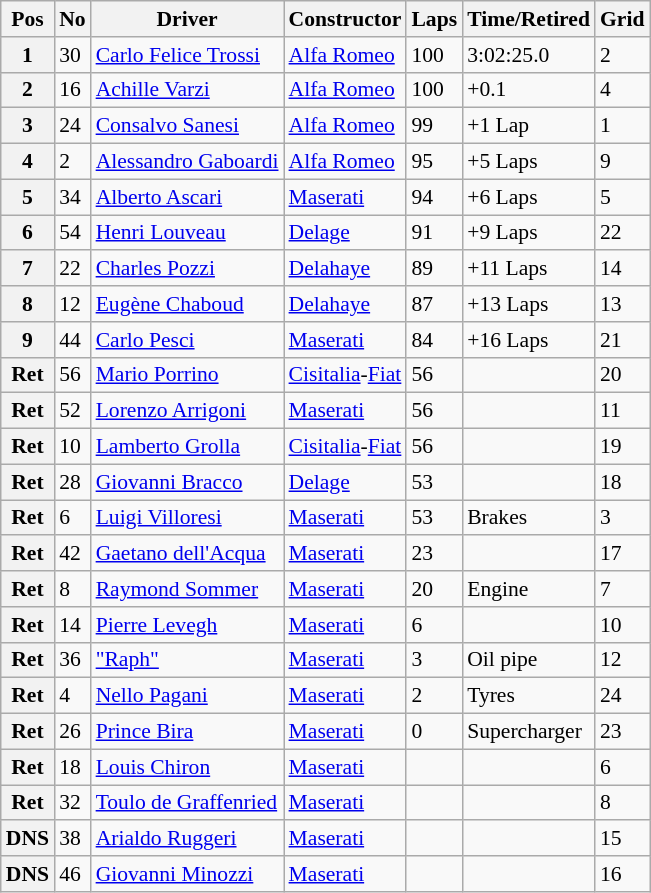<table class="wikitable" style="font-size: 90%;">
<tr>
<th>Pos</th>
<th>No</th>
<th>Driver</th>
<th>Constructor</th>
<th>Laps</th>
<th>Time/Retired</th>
<th>Grid</th>
</tr>
<tr>
<th>1</th>
<td>30</td>
<td> <a href='#'>Carlo Felice Trossi</a></td>
<td><a href='#'>Alfa Romeo</a></td>
<td>100</td>
<td>3:02:25.0</td>
<td>2</td>
</tr>
<tr>
<th>2</th>
<td>16</td>
<td> <a href='#'>Achille Varzi</a></td>
<td><a href='#'>Alfa Romeo</a></td>
<td>100</td>
<td>+0.1</td>
<td>4</td>
</tr>
<tr>
<th>3</th>
<td>24</td>
<td> <a href='#'>Consalvo Sanesi</a></td>
<td><a href='#'>Alfa Romeo</a></td>
<td>99</td>
<td>+1 Lap</td>
<td>1</td>
</tr>
<tr>
<th>4</th>
<td>2</td>
<td> <a href='#'>Alessandro Gaboardi</a></td>
<td><a href='#'>Alfa Romeo</a></td>
<td>95</td>
<td>+5 Laps</td>
<td>9</td>
</tr>
<tr>
<th>5</th>
<td>34</td>
<td> <a href='#'>Alberto Ascari</a></td>
<td><a href='#'>Maserati</a></td>
<td>94</td>
<td>+6 Laps</td>
<td>5</td>
</tr>
<tr>
<th>6</th>
<td>54</td>
<td> <a href='#'>Henri Louveau</a></td>
<td><a href='#'>Delage</a></td>
<td>91</td>
<td>+9 Laps</td>
<td>22</td>
</tr>
<tr>
<th>7</th>
<td>22</td>
<td> <a href='#'>Charles Pozzi</a></td>
<td><a href='#'>Delahaye</a></td>
<td>89</td>
<td>+11 Laps</td>
<td>14</td>
</tr>
<tr>
<th>8</th>
<td>12</td>
<td> <a href='#'>Eugène Chaboud</a></td>
<td><a href='#'>Delahaye</a></td>
<td>87</td>
<td>+13 Laps</td>
<td>13</td>
</tr>
<tr>
<th>9</th>
<td>44</td>
<td> <a href='#'>Carlo Pesci</a></td>
<td><a href='#'>Maserati</a></td>
<td>84</td>
<td>+16 Laps</td>
<td>21</td>
</tr>
<tr>
<th>Ret</th>
<td>56</td>
<td> <a href='#'>Mario Porrino</a></td>
<td><a href='#'>Cisitalia</a>-<a href='#'>Fiat</a></td>
<td>56</td>
<td></td>
<td>20</td>
</tr>
<tr>
<th>Ret</th>
<td>52</td>
<td> <a href='#'>Lorenzo Arrigoni</a></td>
<td><a href='#'>Maserati</a></td>
<td>56</td>
<td></td>
<td>11</td>
</tr>
<tr>
<th>Ret</th>
<td>10</td>
<td> <a href='#'>Lamberto Grolla</a></td>
<td><a href='#'>Cisitalia</a>-<a href='#'>Fiat</a></td>
<td>56</td>
<td></td>
<td>19</td>
</tr>
<tr>
<th>Ret</th>
<td>28</td>
<td> <a href='#'>Giovanni Bracco</a></td>
<td><a href='#'>Delage</a></td>
<td>53</td>
<td></td>
<td>18</td>
</tr>
<tr>
<th>Ret</th>
<td>6</td>
<td> <a href='#'>Luigi Villoresi</a></td>
<td><a href='#'>Maserati</a></td>
<td>53</td>
<td>Brakes</td>
<td>3</td>
</tr>
<tr>
<th>Ret</th>
<td>42</td>
<td> <a href='#'>Gaetano dell'Acqua</a></td>
<td><a href='#'>Maserati</a></td>
<td>23</td>
<td></td>
<td>17</td>
</tr>
<tr>
<th>Ret</th>
<td>8</td>
<td> <a href='#'>Raymond Sommer</a></td>
<td><a href='#'>Maserati</a></td>
<td>20</td>
<td>Engine</td>
<td>7</td>
</tr>
<tr>
<th>Ret</th>
<td>14</td>
<td> <a href='#'>Pierre Levegh</a></td>
<td><a href='#'>Maserati</a></td>
<td>6</td>
<td></td>
<td>10</td>
</tr>
<tr>
<th>Ret</th>
<td>36</td>
<td> <a href='#'>"Raph"</a></td>
<td><a href='#'>Maserati</a></td>
<td>3</td>
<td>Oil pipe</td>
<td>12</td>
</tr>
<tr>
<th>Ret</th>
<td>4</td>
<td> <a href='#'>Nello Pagani</a></td>
<td><a href='#'>Maserati</a></td>
<td>2</td>
<td>Tyres</td>
<td>24</td>
</tr>
<tr>
<th>Ret</th>
<td>26</td>
<td> <a href='#'>Prince Bira</a></td>
<td><a href='#'>Maserati</a></td>
<td>0</td>
<td>Supercharger</td>
<td>23</td>
</tr>
<tr>
<th>Ret</th>
<td>18</td>
<td> <a href='#'>Louis Chiron</a></td>
<td><a href='#'>Maserati</a></td>
<td></td>
<td></td>
<td>6</td>
</tr>
<tr>
<th>Ret</th>
<td>32</td>
<td> <a href='#'>Toulo de Graffenried</a></td>
<td><a href='#'>Maserati</a></td>
<td></td>
<td></td>
<td>8</td>
</tr>
<tr>
<th>DNS</th>
<td>38</td>
<td> <a href='#'>Arialdo Ruggeri</a></td>
<td><a href='#'>Maserati</a></td>
<td></td>
<td></td>
<td>15</td>
</tr>
<tr>
<th>DNS</th>
<td>46</td>
<td> <a href='#'>Giovanni Minozzi</a></td>
<td><a href='#'>Maserati</a></td>
<td></td>
<td></td>
<td>16</td>
</tr>
</table>
